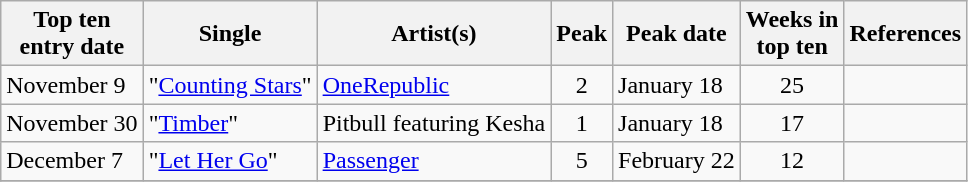<table class="wikitable sortable">
<tr>
<th>Top ten<br>entry date</th>
<th>Single</th>
<th>Artist(s)</th>
<th>Peak</th>
<th>Peak date</th>
<th>Weeks in<br>top ten</th>
<th>References</th>
</tr>
<tr>
<td>November 9</td>
<td>"<a href='#'>Counting Stars</a>"</td>
<td><a href='#'>OneRepublic</a></td>
<td align="center">2</td>
<td>January 18</td>
<td align="center">25</td>
<td align=center></td>
</tr>
<tr>
<td>November 30</td>
<td>"<a href='#'>Timber</a>"</td>
<td>Pitbull featuring Kesha</td>
<td align="center">1</td>
<td>January 18</td>
<td align=center>17</td>
<td align=center></td>
</tr>
<tr>
<td>December 7</td>
<td>"<a href='#'>Let Her Go</a>"</td>
<td><a href='#'>Passenger</a></td>
<td align="center">5</td>
<td>February 22</td>
<td align="center">12</td>
<td align=center></td>
</tr>
<tr>
</tr>
</table>
